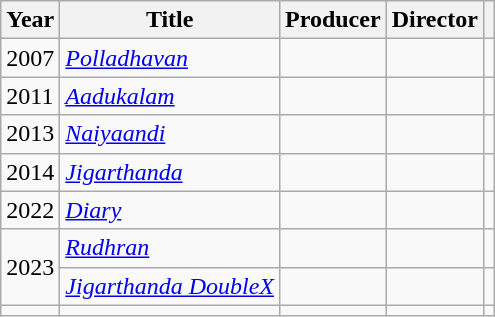<table class="wikitable sortable">
<tr>
<th>Year</th>
<th>Title</th>
<th>Producer</th>
<th>Director</th>
<th class="unsortable"></th>
</tr>
<tr>
<td>2007</td>
<td><em><a href='#'>Polladhavan</a></em></td>
<td></td>
<td></td>
<td></td>
</tr>
<tr>
<td>2011</td>
<td><em><a href='#'>Aadukalam</a></em></td>
<td></td>
<td></td>
<td></td>
</tr>
<tr>
<td>2013</td>
<td><em><a href='#'>Naiyaandi</a></em></td>
<td></td>
<td></td>
<td></td>
</tr>
<tr>
<td>2014</td>
<td><em><a href='#'>Jigarthanda</a></em></td>
<td></td>
<td></td>
<td></td>
</tr>
<tr>
<td>2022</td>
<td><em><a href='#'>Diary</a></em></td>
<td></td>
<td></td>
<td></td>
</tr>
<tr>
<td rowspan="2">2023</td>
<td><em><a href='#'>Rudhran</a></em></td>
<td></td>
<td></td>
<td></td>
</tr>
<tr>
<td><em><a href='#'>Jigarthanda DoubleX</a></em></td>
<td></td>
<td></td>
<td></td>
</tr>
<tr>
<td></td>
<td></td>
<td></td>
<td></td>
<td></td>
</tr>
</table>
